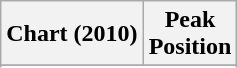<table class="wikitable sortable">
<tr>
<th>Chart (2010)</th>
<th>Peak<br>Position</th>
</tr>
<tr>
</tr>
<tr>
</tr>
<tr>
</tr>
<tr>
</tr>
</table>
